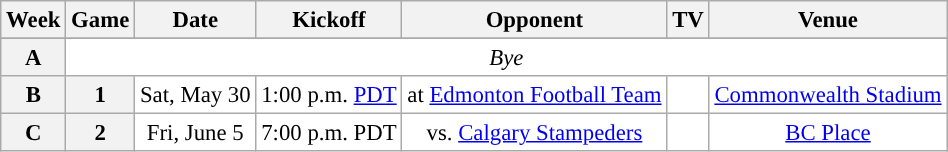<table class="wikitable" style="font-size: 95%;">
<tr>
<th scope="col">Week</th>
<th scope="col">Game</th>
<th scope="col">Date</th>
<th scope="col">Kickoff</th>
<th scope="col">Opponent</th>
<th scope="col">TV</th>
<th scope="col">Venue</th>
</tr>
<tr>
</tr>
<tr align="center" bgcolor="ffffff">
<th align="center">A</th>
<td colspan=10 align="center" valign="middle"><em>Bye</em></td>
</tr>
<tr align="center" bgcolor="#ffffff">
<th align="center">B</th>
<th align="center">1</th>
<td align="center">Sat, May 30</td>
<td align="center">1:00 p.m. <a href='#'>PDT</a></td>
<td align="center">at <a href='#'>Edmonton Football Team</a></td>
<td align="center"></td>
<td align="center"><a href='#'>Commonwealth Stadium</a></td>
</tr>
<tr align="center" bgcolor="ffffff">
<th align="center">C</th>
<th align="center">2</th>
<td align="center">Fri, June 5</td>
<td align="center">7:00 p.m. PDT</td>
<td align="center">vs. <a href='#'>Calgary Stampeders</a></td>
<td align="center"></td>
<td align="center"><a href='#'>BC Place</a></td>
</tr>
</table>
